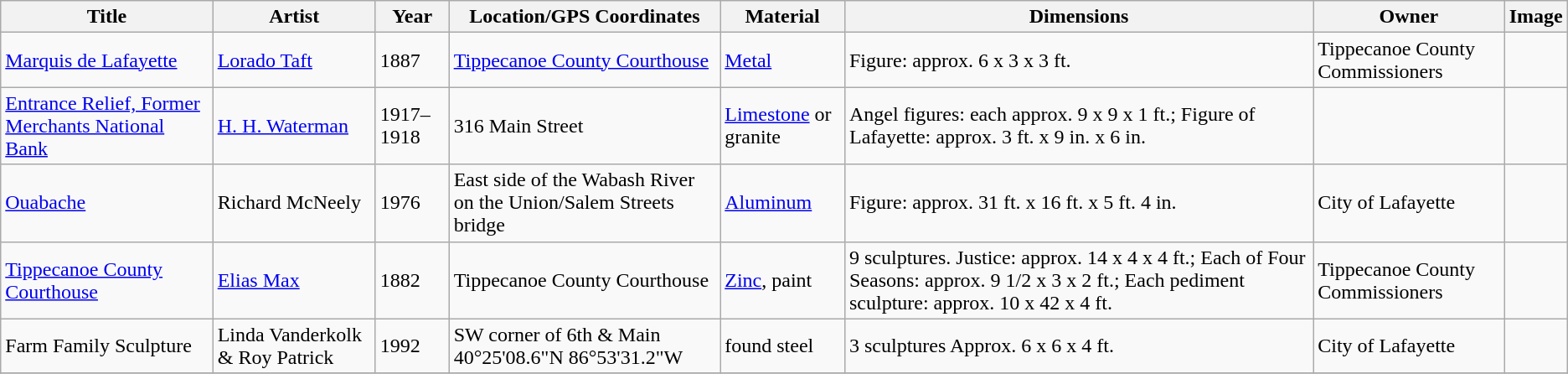<table class="wikitable sortable">
<tr>
<th>Title</th>
<th>Artist</th>
<th>Year</th>
<th>Location/GPS Coordinates</th>
<th>Material</th>
<th>Dimensions</th>
<th>Owner</th>
<th>Image</th>
</tr>
<tr>
<td><a href='#'>Marquis de Lafayette</a></td>
<td><a href='#'>Lorado Taft</a></td>
<td>1887</td>
<td><a href='#'>Tippecanoe County Courthouse</a></td>
<td><a href='#'>Metal</a></td>
<td>Figure: approx. 6 x 3 x 3 ft.</td>
<td>Tippecanoe County Commissioners</td>
<td></td>
</tr>
<tr>
<td><a href='#'>Entrance Relief, Former Merchants National Bank</a></td>
<td><a href='#'>H. H. Waterman</a></td>
<td>1917–1918</td>
<td>316 Main Street</td>
<td><a href='#'>Limestone</a> or granite</td>
<td>Angel figures: each approx. 9 x 9 x 1 ft.; Figure of Lafayette: approx. 3 ft. x 9 in. x 6 in.</td>
<td></td>
<td></td>
</tr>
<tr>
<td><a href='#'>Ouabache</a></td>
<td>Richard McNeely</td>
<td>1976</td>
<td>East side of the Wabash River on the Union/Salem Streets bridge</td>
<td><a href='#'>Aluminum</a></td>
<td>Figure: approx. 31 ft. x 16 ft. x 5 ft. 4 in.</td>
<td>City of Lafayette</td>
<td></td>
</tr>
<tr>
<td><a href='#'>Tippecanoe County Courthouse</a></td>
<td><a href='#'>Elias Max</a></td>
<td>1882</td>
<td>Tippecanoe County Courthouse</td>
<td><a href='#'>Zinc</a>, paint</td>
<td>9 sculptures. Justice: approx. 14 x 4 x 4 ft.; Each of Four Seasons: approx. 9 1/2 x 3 x 2 ft.; Each pediment sculpture: approx. 10 x 42 x 4 ft.</td>
<td>Tippecanoe County Commissioners</td>
<td></td>
</tr>
<tr>
<td>Farm Family Sculpture</td>
<td>Linda Vanderkolk & Roy Patrick</td>
<td>1992</td>
<td>SW corner of 6th & Main 40°25'08.6"N 86°53'31.2"W</td>
<td>found steel</td>
<td>3 sculptures Approx. 6 x 6 x 4 ft.</td>
<td>City of Lafayette</td>
<td></td>
</tr>
<tr>
</tr>
</table>
